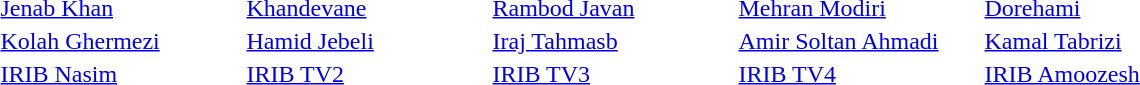<table>
<tr>
<th rowspan="1" style="width:160px;"></th>
<th rowspan="1" style="width:160px;"></th>
<th rowspan="1" style="width:160px;"></th>
<th rowspan="1" style="width:160px;"></th>
<th rowspan="1" style="width:160px;"></th>
</tr>
<tr>
<td><a href='#'>Jenab Khan</a></td>
<td><a href='#'>Khandevane</a></td>
<td><a href='#'>Rambod Javan</a></td>
<td><a href='#'>Mehran Modiri</a></td>
<td><a href='#'>Dorehami</a></td>
</tr>
<tr>
<td><a href='#'>Kolah Ghermezi</a></td>
<td><a href='#'>Hamid Jebeli</a></td>
<td><a href='#'>Iraj Tahmasb</a></td>
<td><a href='#'>Amir Soltan Ahmadi</a></td>
<td><a href='#'>Kamal Tabrizi</a></td>
</tr>
<tr>
<td><a href='#'>IRIB Nasim</a></td>
<td><a href='#'>IRIB TV2</a></td>
<td><a href='#'>IRIB TV3</a></td>
<td><a href='#'>IRIB TV4</a></td>
<td><a href='#'>IRIB Amoozesh</a></td>
</tr>
<tr>
</tr>
</table>
